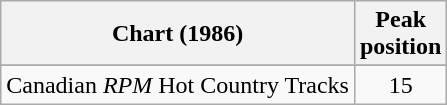<table class="wikitable sortable">
<tr>
<th align="left">Chart (1986)</th>
<th align="center">Peak<br>position</th>
</tr>
<tr>
</tr>
<tr>
<td align="left">Canadian <em>RPM</em> Hot Country Tracks</td>
<td align="center">15</td>
</tr>
</table>
